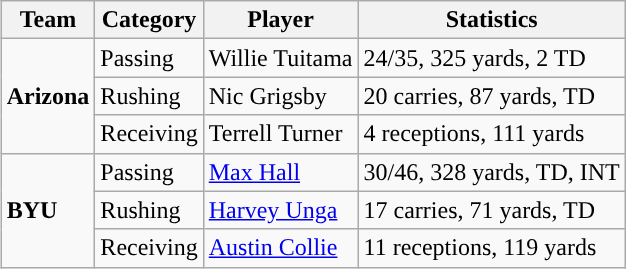<table class="wikitable" style="float: right;">
<tr>
<th>Team</th>
<th>Category</th>
<th>Player</th>
<th>Statistics</th>
</tr>
<tr>
<td rowspan=3><strong>Arizona</strong></td>
<td>Passing</td>
<td>Willie Tuitama</td>
<td>24/35, 325 yards, 2 TD</td>
</tr>
<tr>
<td>Rushing</td>
<td>Nic Grigsby</td>
<td>20 carries, 87 yards, TD</td>
</tr>
<tr>
<td>Receiving</td>
<td>Terrell Turner</td>
<td>4 receptions, 111 yards</td>
</tr>
<tr>
<td rowspan=3><strong>BYU</strong></td>
<td>Passing</td>
<td><a href='#'>Max Hall</a></td>
<td>30/46, 328 yards, TD, INT</td>
</tr>
<tr>
<td>Rushing</td>
<td><a href='#'>Harvey Unga</a></td>
<td>17 carries, 71 yards, TD</td>
</tr>
<tr>
<td>Receiving</td>
<td><a href='#'>Austin Collie</a></td>
<td>11 receptions, 119 yards</td>
</tr>
</table>
